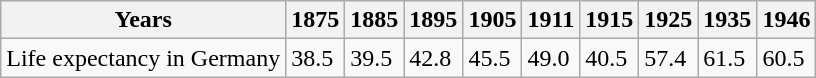<table class="wikitable">
<tr>
<th>Years</th>
<th>1875</th>
<th>1885</th>
<th>1895</th>
<th>1905</th>
<th>1911</th>
<th>1915</th>
<th>1925</th>
<th>1935</th>
<th>1946</th>
</tr>
<tr>
<td>Life expectancy in Germany</td>
<td>38.5</td>
<td>39.5</td>
<td>42.8</td>
<td>45.5</td>
<td>49.0</td>
<td>40.5</td>
<td>57.4</td>
<td>61.5</td>
<td>60.5</td>
</tr>
</table>
